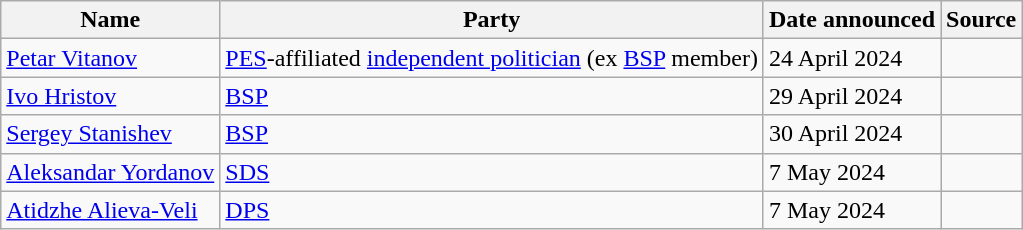<table class="wikitable">
<tr>
<th>Name</th>
<th>Party</th>
<th>Date announced</th>
<th>Source</th>
</tr>
<tr>
<td><a href='#'>Petar Vitanov</a></td>
<td><a href='#'>PES</a>-affiliated <a href='#'>independent politician</a> (ex <a href='#'>BSP</a> member)</td>
<td>24 April 2024</td>
<td></td>
</tr>
<tr>
<td><a href='#'>Ivo Hristov</a></td>
<td><a href='#'>BSP</a></td>
<td>29 April 2024</td>
<td></td>
</tr>
<tr>
<td><a href='#'>Sergey Stanishev</a></td>
<td><a href='#'>BSP</a></td>
<td>30 April 2024</td>
<td></td>
</tr>
<tr>
<td><a href='#'>Aleksandar Yordanov</a></td>
<td><a href='#'>SDS</a></td>
<td>7 May 2024</td>
<td></td>
</tr>
<tr>
<td><a href='#'>Atidzhe Alieva-Veli</a></td>
<td><a href='#'>DPS</a></td>
<td>7 May 2024</td>
<td></td>
</tr>
</table>
